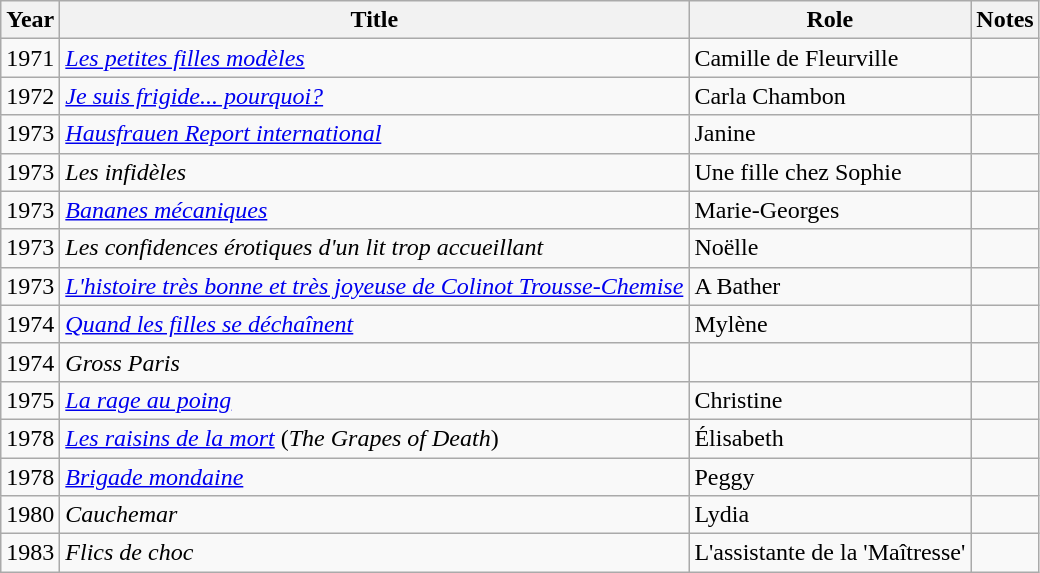<table class="wikitable">
<tr>
<th>Year</th>
<th>Title</th>
<th>Role</th>
<th>Notes</th>
</tr>
<tr>
<td>1971</td>
<td><em><a href='#'> Les petites filles modèles</a></em></td>
<td>Camille de Fleurville</td>
<td></td>
</tr>
<tr>
<td>1972</td>
<td><em><a href='#'>Je suis frigide... pourquoi?</a></em></td>
<td>Carla Chambon</td>
<td></td>
</tr>
<tr>
<td>1973</td>
<td><em><a href='#'> Hausfrauen Report international</a></em></td>
<td>Janine</td>
<td></td>
</tr>
<tr>
<td>1973</td>
<td><em>Les infidèles</em></td>
<td>Une fille chez Sophie</td>
<td></td>
</tr>
<tr>
<td>1973</td>
<td><em><a href='#'>Bananes mécaniques</a></em></td>
<td>Marie-Georges</td>
<td></td>
</tr>
<tr>
<td>1973</td>
<td><em>Les confidences érotiques d'un lit trop accueillant</em></td>
<td>Noëlle</td>
<td></td>
</tr>
<tr>
<td>1973</td>
<td><em><a href='#'> L'histoire très bonne et très joyeuse de Colinot Trousse-Chemise</a></em></td>
<td>A Bather</td>
<td></td>
</tr>
<tr>
<td>1974</td>
<td><em><a href='#'> Quand les filles se déchaînent</a></em></td>
<td>Mylène</td>
<td></td>
</tr>
<tr>
<td>1974</td>
<td><em>Gross Paris</em></td>
<td></td>
<td></td>
</tr>
<tr>
<td>1975</td>
<td><em><a href='#'>La rage au poing</a></em></td>
<td>Christine</td>
<td></td>
</tr>
<tr>
<td>1978</td>
<td><em><a href='#'>Les raisins de la mort</a></em> (<em>The Grapes of Death</em>)</td>
<td>Élisabeth</td>
<td></td>
</tr>
<tr>
<td>1978</td>
<td><em><a href='#'>Brigade mondaine</a></em></td>
<td>Peggy</td>
<td></td>
</tr>
<tr>
<td>1980</td>
<td><em>Cauchemar</em></td>
<td>Lydia</td>
<td></td>
</tr>
<tr>
<td>1983</td>
<td><em>Flics de choc</em></td>
<td>L'assistante de la 'Maîtresse'</td>
<td></td>
</tr>
</table>
